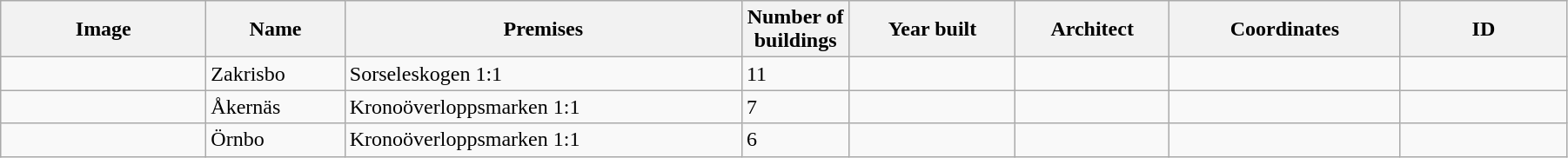<table class="wikitable" width="95%">
<tr>
<th width="150">Image</th>
<th>Name</th>
<th>Premises</th>
<th width="75">Number of<br>buildings</th>
<th width="120">Year built</th>
<th>Architect</th>
<th width="170">Coordinates</th>
<th width="120">ID</th>
</tr>
<tr>
<td></td>
<td>Zakrisbo</td>
<td>Sorseleskogen 1:1</td>
<td>11</td>
<td></td>
<td></td>
<td></td>
<td></td>
</tr>
<tr>
<td></td>
<td>Åkernäs</td>
<td>Kronoöverloppsmarken 1:1</td>
<td>7</td>
<td></td>
<td></td>
<td></td>
<td></td>
</tr>
<tr>
<td></td>
<td>Örnbo</td>
<td>Kronoöverloppsmarken 1:1</td>
<td>6</td>
<td></td>
<td></td>
<td></td>
<td></td>
</tr>
</table>
